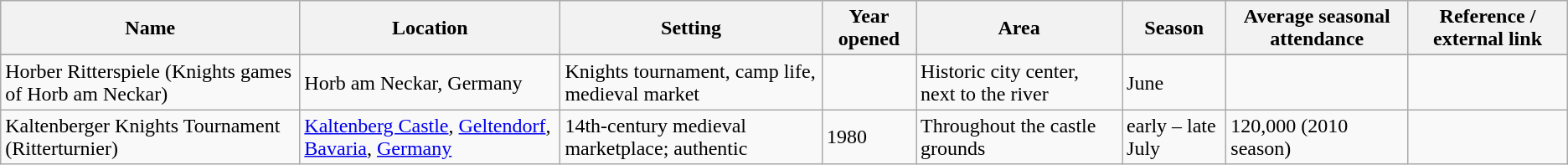<table class="wikitable sortable">
<tr>
<th>Name</th>
<th>Location</th>
<th>Setting</th>
<th>Year opened</th>
<th>Area</th>
<th>Season</th>
<th>Average seasonal attendance</th>
<th>Reference / external link</th>
</tr>
<tr ->
</tr>
<tr>
<td>Horber Ritterspiele (Knights games of Horb am Neckar)</td>
<td>Horb am Neckar, Germany</td>
<td>Knights tournament, camp life, medieval market</td>
<td></td>
<td>Historic city center, next to the river</td>
<td>June</td>
<td></td>
<td></td>
</tr>
<tr>
<td>Kaltenberger Knights Tournament (Ritterturnier)</td>
<td><a href='#'>Kaltenberg Castle</a>, <a href='#'>Geltendorf</a>, <a href='#'>Bavaria</a>, <a href='#'>Germany</a></td>
<td>14th-century medieval marketplace; authentic</td>
<td>1980</td>
<td>Throughout the castle grounds</td>
<td>early – late July</td>
<td>120,000 (2010 season)</td>
<td></td>
</tr>
</table>
